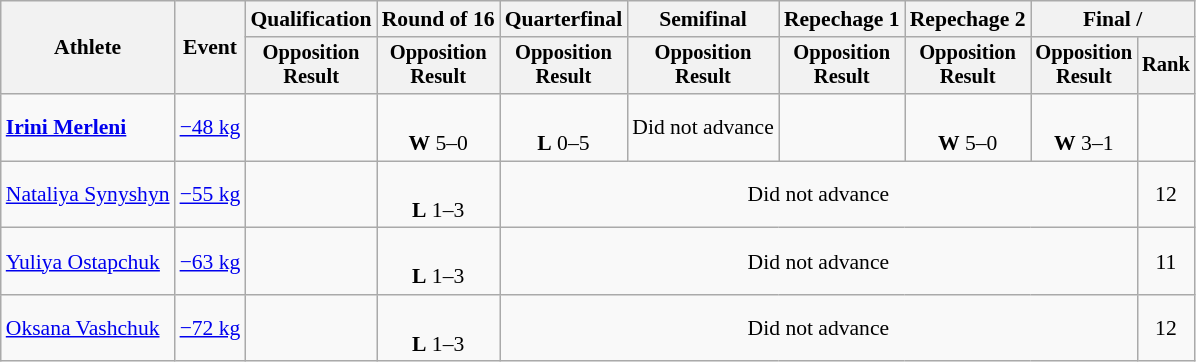<table class="wikitable" style="font-size:90%">
<tr>
<th rowspan="2">Athlete</th>
<th rowspan="2">Event</th>
<th>Qualification</th>
<th>Round of 16</th>
<th>Quarterfinal</th>
<th>Semifinal</th>
<th>Repechage 1</th>
<th>Repechage 2</th>
<th colspan=2>Final / </th>
</tr>
<tr style="font-size: 95%">
<th>Opposition<br>Result</th>
<th>Opposition<br>Result</th>
<th>Opposition<br>Result</th>
<th>Opposition<br>Result</th>
<th>Opposition<br>Result</th>
<th>Opposition<br>Result</th>
<th>Opposition<br>Result</th>
<th>Rank</th>
</tr>
<tr align=center>
<td align=left><strong><a href='#'>Irini Merleni</a></strong></td>
<td align=left><a href='#'>−48 kg</a></td>
<td></td>
<td><br><strong>W</strong> 5–0 <sup></sup></td>
<td><br><strong>L</strong> 0–5 <sup></sup></td>
<td>Did not advance</td>
<td></td>
<td><br><strong>W</strong> 5–0 <sup></sup></td>
<td><br><strong>W</strong> 3–1 <sup></sup></td>
<td></td>
</tr>
<tr align=center>
<td align=left><a href='#'>Nataliya Synyshyn</a></td>
<td align=left><a href='#'>−55 kg</a></td>
<td></td>
<td><br><strong>L</strong> 1–3 <sup></sup></td>
<td colspan=5>Did not advance</td>
<td>12</td>
</tr>
<tr align=center>
<td align=left><a href='#'>Yuliya Ostapchuk</a></td>
<td align=left><a href='#'>−63 kg</a></td>
<td></td>
<td><br><strong>L</strong> 1–3 <sup></sup></td>
<td colspan=5>Did not advance</td>
<td>11</td>
</tr>
<tr align=center>
<td align=left><a href='#'>Oksana Vashchuk</a></td>
<td align=left><a href='#'>−72 kg</a></td>
<td></td>
<td><br><strong>L</strong> 1–3 <sup></sup></td>
<td colspan=5>Did not advance</td>
<td>12</td>
</tr>
</table>
